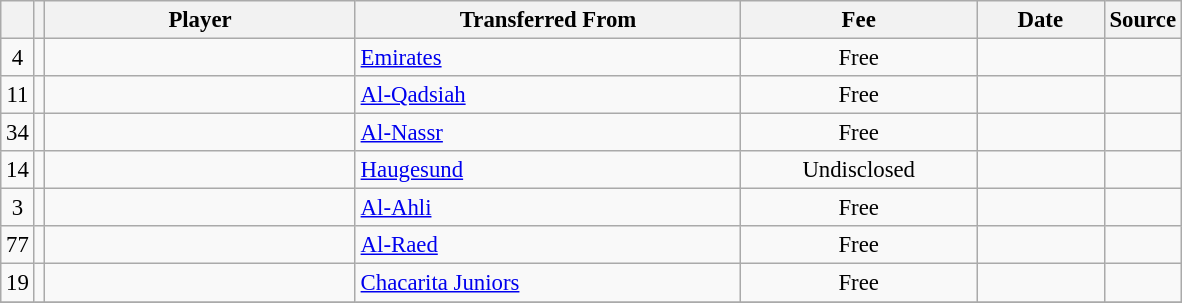<table class="wikitable plainrowheaders sortable" style="font-size:95%">
<tr>
<th></th>
<th></th>
<th scope=col style="width:200px;"><strong>Player</strong></th>
<th scope=col style="width:250px;"><strong>Transferred From</strong></th>
<th scope=col style="width:150px;"><strong>Fee</strong></th>
<th scope=col style="width:78px;"><strong>Date</strong></th>
<th><strong>Source</strong></th>
</tr>
<tr>
<td align=center>4</td>
<td align=center></td>
<td></td>
<td> <a href='#'>Emirates</a></td>
<td align=center>Free</td>
<td align=center></td>
<td align=center></td>
</tr>
<tr>
<td align=center>11</td>
<td align=center></td>
<td></td>
<td> <a href='#'>Al-Qadsiah</a></td>
<td align=center>Free</td>
<td align=center></td>
<td align=center></td>
</tr>
<tr>
<td align=center>34</td>
<td align=center></td>
<td></td>
<td> <a href='#'>Al-Nassr</a></td>
<td align=center>Free</td>
<td align=center></td>
<td align=center></td>
</tr>
<tr>
<td align=center>14</td>
<td align=center></td>
<td></td>
<td> <a href='#'>Haugesund</a></td>
<td align=center>Undisclosed</td>
<td align=center></td>
<td align=center></td>
</tr>
<tr>
<td align=center>3</td>
<td align=center></td>
<td></td>
<td> <a href='#'>Al-Ahli</a></td>
<td align=center>Free</td>
<td align=center></td>
<td align=center></td>
</tr>
<tr>
<td align=center>77</td>
<td align=center></td>
<td></td>
<td> <a href='#'>Al-Raed</a></td>
<td align=center>Free</td>
<td align=center></td>
<td align=center></td>
</tr>
<tr>
<td align=center>19</td>
<td align=center></td>
<td></td>
<td> <a href='#'>Chacarita Juniors</a></td>
<td align=center>Free</td>
<td align=center></td>
<td align=center></td>
</tr>
<tr>
</tr>
</table>
